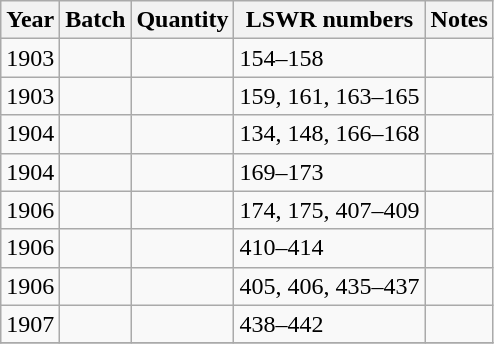<table class="wikitable collapsible uncollapsed">
<tr>
<th>Year</th>
<th>Batch</th>
<th>Quantity</th>
<th>LSWR numbers</th>
<th>Notes</th>
</tr>
<tr>
<td>1903</td>
<td></td>
<td></td>
<td>154–158</td>
<td></td>
</tr>
<tr>
<td>1903</td>
<td></td>
<td></td>
<td>159, 161, 163–165</td>
<td></td>
</tr>
<tr>
<td>1904</td>
<td></td>
<td></td>
<td>134, 148, 166–168</td>
<td></td>
</tr>
<tr>
<td>1904</td>
<td></td>
<td></td>
<td>169–173</td>
<td></td>
</tr>
<tr>
<td>1906</td>
<td></td>
<td></td>
<td>174, 175, 407–409</td>
<td></td>
</tr>
<tr>
<td>1906</td>
<td></td>
<td></td>
<td>410–414</td>
<td></td>
</tr>
<tr>
<td>1906</td>
<td></td>
<td></td>
<td>405, 406, 435–437</td>
<td></td>
</tr>
<tr>
<td>1907</td>
<td></td>
<td></td>
<td>438–442</td>
<td></td>
</tr>
<tr>
</tr>
</table>
